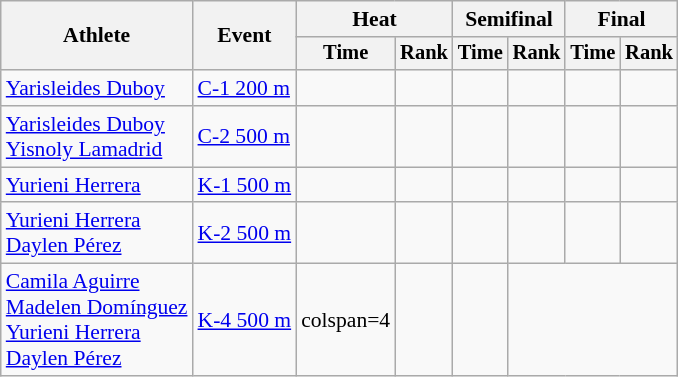<table class=wikitable style=font-size:90%;text-align:center>
<tr>
<th rowspan=2>Athlete</th>
<th rowspan=2>Event</th>
<th colspan=2>Heat</th>
<th colspan=2>Semifinal</th>
<th colspan=2>Final</th>
</tr>
<tr style=font-size:95%>
<th>Time</th>
<th>Rank</th>
<th>Time</th>
<th>Rank</th>
<th>Time</th>
<th>Rank</th>
</tr>
<tr>
<td align=left><a href='#'>Yarisleides Duboy</a></td>
<td align=left><a href='#'>C-1 200 m</a></td>
<td></td>
<td></td>
<td></td>
<td></td>
<td></td>
<td></td>
</tr>
<tr>
<td align=left><a href='#'>Yarisleides Duboy</a><br><a href='#'>Yisnoly Lamadrid</a></td>
<td align=left><a href='#'>C-2 500 m</a></td>
<td></td>
<td></td>
<td></td>
<td></td>
<td></td>
<td></td>
</tr>
<tr>
<td align=left><a href='#'>Yurieni Herrera</a></td>
<td align=left><a href='#'>K-1 500 m</a></td>
<td></td>
<td></td>
<td></td>
<td></td>
<td></td>
<td></td>
</tr>
<tr>
<td align=left><a href='#'>Yurieni Herrera</a><br><a href='#'>Daylen Pérez</a></td>
<td align=left><a href='#'>K-2 500 m</a></td>
<td></td>
<td></td>
<td></td>
<td></td>
<td></td>
<td></td>
</tr>
<tr>
<td align=left><a href='#'>Camila Aguirre</a><br><a href='#'>Madelen Domínguez</a><br><a href='#'>Yurieni Herrera</a><br><a href='#'>Daylen Pérez</a></td>
<td align=left><a href='#'>K-4 500 m</a></td>
<td>colspan=4 </td>
<td></td>
<td></td>
</tr>
</table>
